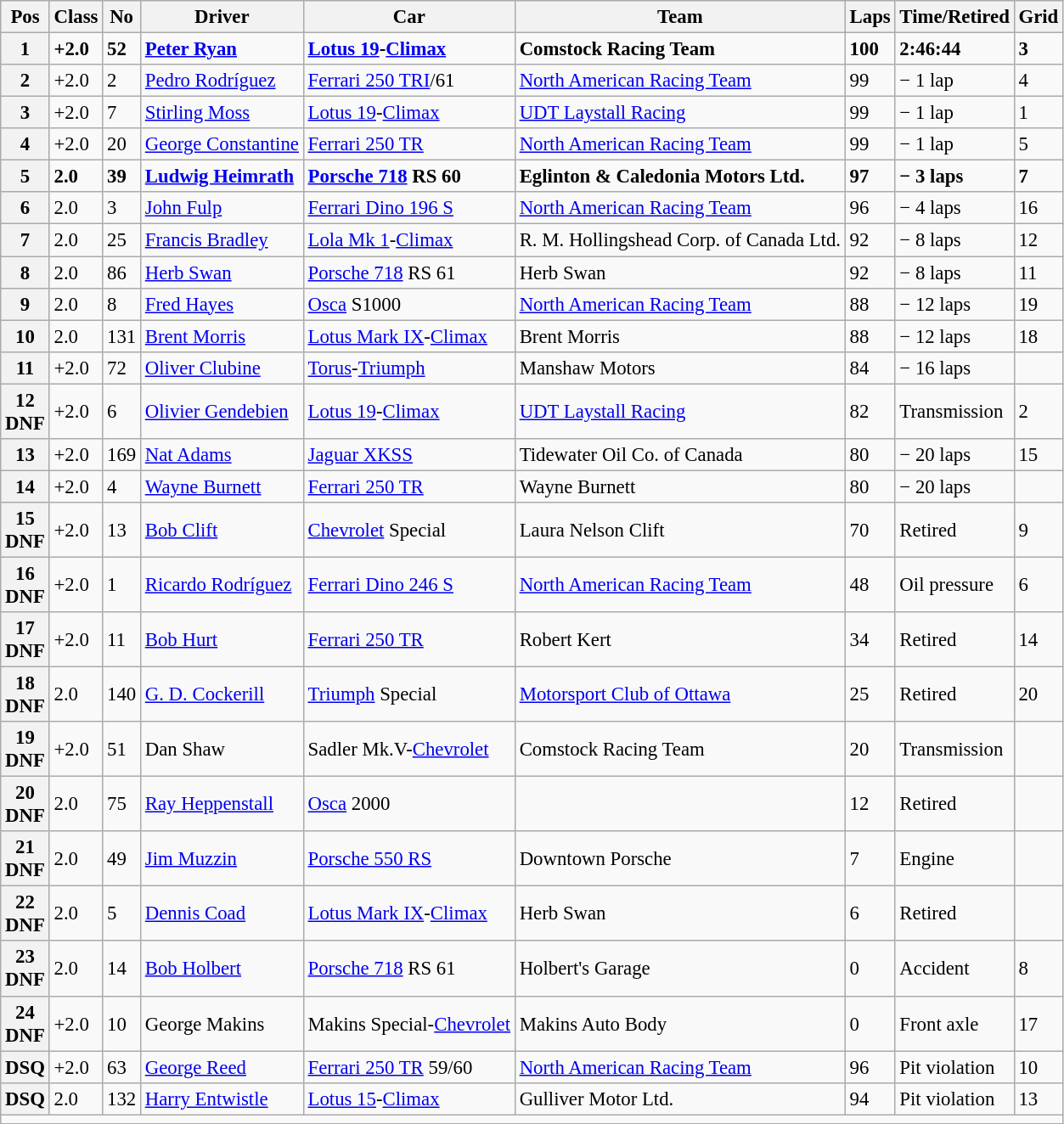<table class="wikitable" style="font-size: 95%;">
<tr>
<th>Pos</th>
<th>Class</th>
<th>No</th>
<th>Driver</th>
<th>Car</th>
<th>Team</th>
<th>Laps</th>
<th>Time/Retired</th>
<th>Grid</th>
</tr>
<tr>
<th>1</th>
<td><strong>+2.0</strong></td>
<td><strong>52</strong></td>
<td> <strong><a href='#'>Peter Ryan</a></strong></td>
<td><strong><a href='#'>Lotus 19</a>-<a href='#'>Climax</a></strong></td>
<td><strong>Comstock Racing Team</strong></td>
<td><strong>100</strong></td>
<td><strong>2:46:44</strong></td>
<td><strong>3</strong></td>
</tr>
<tr>
<th>2</th>
<td>+2.0</td>
<td>2</td>
<td> <a href='#'>Pedro Rodríguez</a></td>
<td><a href='#'>Ferrari 250 TRI</a>/61</td>
<td><a href='#'>North American Racing Team</a></td>
<td>99</td>
<td>− 1 lap</td>
<td>4</td>
</tr>
<tr>
<th>3</th>
<td>+2.0</td>
<td>7</td>
<td> <a href='#'>Stirling Moss</a></td>
<td><a href='#'>Lotus 19</a>-<a href='#'>Climax</a></td>
<td><a href='#'>UDT Laystall Racing</a></td>
<td>99</td>
<td>− 1 lap</td>
<td>1</td>
</tr>
<tr>
<th>4</th>
<td>+2.0</td>
<td>20</td>
<td> <a href='#'>George Constantine</a></td>
<td><a href='#'>Ferrari 250 TR</a></td>
<td><a href='#'>North American Racing Team</a></td>
<td>99</td>
<td>− 1 lap</td>
<td>5</td>
</tr>
<tr>
<th>5</th>
<td><strong>2.0</strong></td>
<td><strong>39</strong></td>
<td> <strong><a href='#'>Ludwig Heimrath</a></strong></td>
<td><strong><a href='#'>Porsche 718</a> RS 60</strong></td>
<td><strong>Eglinton & Caledonia Motors Ltd.</strong></td>
<td><strong>97</strong></td>
<td><strong>− 3 laps</strong></td>
<td><strong>7</strong></td>
</tr>
<tr>
<th>6</th>
<td>2.0</td>
<td>3</td>
<td> <a href='#'>John Fulp</a></td>
<td><a href='#'>Ferrari Dino 196 S</a></td>
<td><a href='#'>North American Racing Team</a></td>
<td>96</td>
<td>− 4 laps</td>
<td>16</td>
</tr>
<tr>
<th>7</th>
<td>2.0</td>
<td>25</td>
<td> <a href='#'>Francis Bradley</a></td>
<td><a href='#'>Lola Mk 1</a>-<a href='#'>Climax</a></td>
<td>R. M. Hollingshead Corp. of Canada Ltd.</td>
<td>92</td>
<td>− 8 laps</td>
<td>12</td>
</tr>
<tr>
<th>8</th>
<td>2.0</td>
<td>86</td>
<td> <a href='#'>Herb Swan</a></td>
<td><a href='#'>Porsche 718</a> RS 61</td>
<td>Herb Swan</td>
<td>92</td>
<td>− 8 laps</td>
<td>11</td>
</tr>
<tr>
<th>9</th>
<td>2.0</td>
<td>8</td>
<td> <a href='#'>Fred Hayes</a></td>
<td><a href='#'>Osca</a> S1000</td>
<td><a href='#'>North American Racing Team</a></td>
<td>88</td>
<td>− 12 laps</td>
<td>19</td>
</tr>
<tr>
<th>10</th>
<td>2.0</td>
<td>131</td>
<td> <a href='#'>Brent Morris</a></td>
<td><a href='#'>Lotus Mark IX</a>-<a href='#'>Climax</a></td>
<td>Brent Morris</td>
<td>88</td>
<td>− 12 laps</td>
<td>18</td>
</tr>
<tr>
<th>11</th>
<td>+2.0</td>
<td>72</td>
<td> <a href='#'>Oliver Clubine</a></td>
<td><a href='#'>Torus</a>-<a href='#'>Triumph</a></td>
<td>Manshaw Motors</td>
<td>84</td>
<td>− 16 laps</td>
<td></td>
</tr>
<tr>
<th>12<br>DNF</th>
<td>+2.0</td>
<td>6</td>
<td> <a href='#'>Olivier Gendebien</a></td>
<td><a href='#'>Lotus 19</a>-<a href='#'>Climax</a></td>
<td><a href='#'>UDT Laystall Racing</a></td>
<td>82</td>
<td>Transmission</td>
<td>2</td>
</tr>
<tr>
<th>13</th>
<td>+2.0</td>
<td>169</td>
<td> <a href='#'>Nat Adams</a></td>
<td><a href='#'>Jaguar XKSS</a></td>
<td>Tidewater Oil Co. of Canada</td>
<td>80</td>
<td>− 20 laps</td>
<td>15</td>
</tr>
<tr>
<th>14</th>
<td>+2.0</td>
<td>4</td>
<td> <a href='#'>Wayne Burnett</a></td>
<td><a href='#'>Ferrari 250 TR</a></td>
<td>Wayne Burnett</td>
<td>80</td>
<td>− 20 laps</td>
<td></td>
</tr>
<tr>
<th>15<br>DNF</th>
<td>+2.0</td>
<td>13</td>
<td> <a href='#'>Bob Clift</a></td>
<td><a href='#'>Chevrolet</a> Special</td>
<td>Laura Nelson Clift</td>
<td>70</td>
<td>Retired</td>
<td>9</td>
</tr>
<tr>
<th>16<br>DNF</th>
<td>+2.0</td>
<td>1</td>
<td> <a href='#'>Ricardo Rodríguez</a></td>
<td><a href='#'>Ferrari Dino 246 S</a></td>
<td><a href='#'>North American Racing Team</a></td>
<td>48</td>
<td>Oil pressure</td>
<td>6</td>
</tr>
<tr>
<th>17<br>DNF</th>
<td>+2.0</td>
<td>11</td>
<td> <a href='#'>Bob Hurt</a></td>
<td><a href='#'>Ferrari 250 TR</a></td>
<td>Robert Kert</td>
<td>34</td>
<td>Retired</td>
<td>14</td>
</tr>
<tr>
<th>18<br>DNF</th>
<td>2.0</td>
<td>140</td>
<td> <a href='#'>G. D. Cockerill</a></td>
<td><a href='#'>Triumph</a> Special</td>
<td><a href='#'>Motorsport Club of Ottawa</a></td>
<td>25</td>
<td>Retired</td>
<td>20</td>
</tr>
<tr>
<th>19<br>DNF</th>
<td>+2.0</td>
<td>51</td>
<td> Dan Shaw</td>
<td>Sadler Mk.V-<a href='#'>Chevrolet</a></td>
<td>Comstock Racing Team</td>
<td>20</td>
<td>Transmission</td>
<td></td>
</tr>
<tr>
<th>20<br>DNF</th>
<td>2.0</td>
<td>75</td>
<td> <a href='#'>Ray Heppenstall</a></td>
<td><a href='#'>Osca</a> 2000</td>
<td></td>
<td>12</td>
<td>Retired</td>
<td></td>
</tr>
<tr>
<th>21<br>DNF</th>
<td>2.0</td>
<td>49</td>
<td> <a href='#'>Jim Muzzin</a></td>
<td><a href='#'>Porsche 550 RS</a></td>
<td>Downtown Porsche</td>
<td>7</td>
<td>Engine</td>
<td></td>
</tr>
<tr>
<th>22<br>DNF</th>
<td>2.0</td>
<td>5</td>
<td> <a href='#'>Dennis Coad</a></td>
<td><a href='#'>Lotus Mark IX</a>-<a href='#'>Climax</a></td>
<td>Herb Swan</td>
<td>6</td>
<td>Retired</td>
<td></td>
</tr>
<tr>
<th>23<br>DNF</th>
<td>2.0</td>
<td>14</td>
<td> <a href='#'>Bob Holbert</a></td>
<td><a href='#'>Porsche 718</a> RS 61</td>
<td>Holbert's Garage</td>
<td>0</td>
<td>Accident</td>
<td>8</td>
</tr>
<tr>
<th>24<br>DNF</th>
<td>+2.0</td>
<td>10</td>
<td> George Makins</td>
<td>Makins Special-<a href='#'>Chevrolet</a></td>
<td>Makins Auto Body</td>
<td>0</td>
<td>Front axle</td>
<td>17</td>
</tr>
<tr>
<th>DSQ</th>
<td>+2.0</td>
<td>63</td>
<td> <a href='#'>George Reed</a></td>
<td><a href='#'>Ferrari 250 TR</a> 59/60</td>
<td><a href='#'>North American Racing Team</a></td>
<td>96</td>
<td>Pit violation</td>
<td>10</td>
</tr>
<tr>
<th>DSQ</th>
<td>2.0</td>
<td>132</td>
<td> <a href='#'>Harry Entwistle</a></td>
<td><a href='#'>Lotus 15</a>-<a href='#'>Climax</a></td>
<td>Gulliver Motor Ltd.</td>
<td>94</td>
<td>Pit violation</td>
<td>13</td>
</tr>
<tr>
<td colspan=9 align=center></td>
</tr>
</table>
